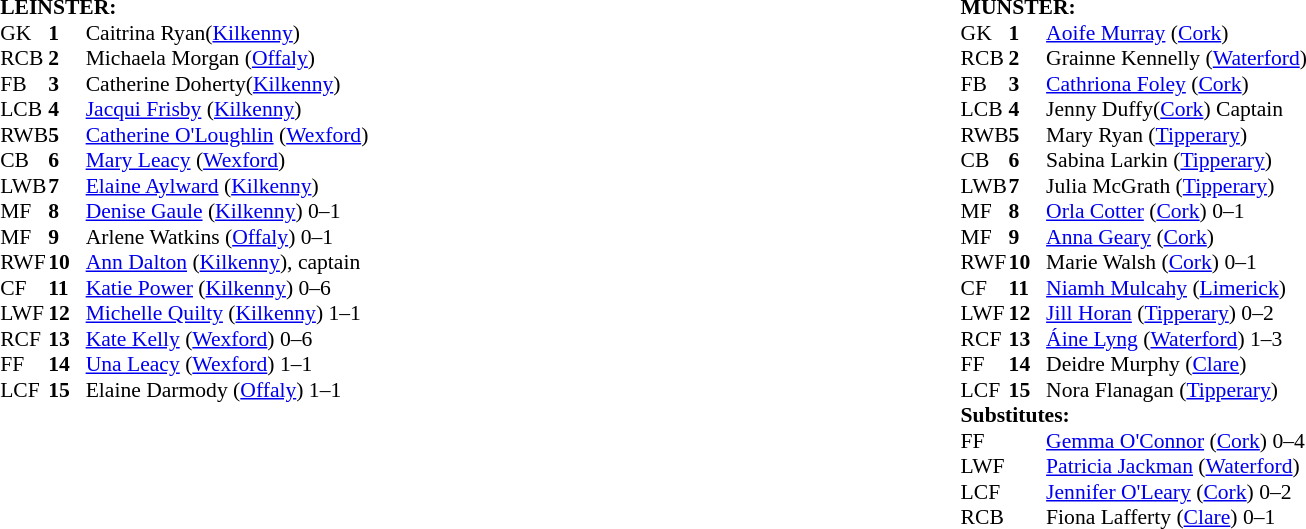<table width="100%">
<tr>
<td valign="top" width="50%"><br><table style="font-size: 90%" cellspacing="0" cellpadding="0" align=center>
<tr>
<td colspan="4"><strong>LEINSTER:</strong></td>
</tr>
<tr>
<th width="25"></th>
<th width="25"></th>
</tr>
<tr>
<td>GK</td>
<td><strong>1</strong></td>
<td>Caitrina Ryan(<a href='#'>Kilkenny</a>)</td>
</tr>
<tr>
<td>RCB</td>
<td><strong>2</strong></td>
<td>Michaela Morgan   (<a href='#'>Offaly</a>)</td>
</tr>
<tr>
<td>FB</td>
<td><strong>3</strong></td>
<td>Catherine Doherty(<a href='#'>Kilkenny</a>)</td>
</tr>
<tr>
<td>LCB</td>
<td><strong>4</strong></td>
<td><a href='#'>Jacqui Frisby</a> (<a href='#'>Kilkenny</a>)</td>
</tr>
<tr>
<td>RWB</td>
<td><strong>5</strong></td>
<td><a href='#'>Catherine O'Loughlin</a> (<a href='#'>Wexford</a>)</td>
</tr>
<tr>
<td>CB</td>
<td><strong>6</strong></td>
<td><a href='#'>Mary Leacy</a> (<a href='#'>Wexford</a>)</td>
</tr>
<tr>
<td>LWB</td>
<td><strong>7</strong></td>
<td><a href='#'>Elaine Aylward</a> (<a href='#'>Kilkenny</a>)</td>
</tr>
<tr>
<td>MF</td>
<td><strong>8</strong></td>
<td><a href='#'>Denise Gaule</a> (<a href='#'>Kilkenny</a>) 0–1</td>
</tr>
<tr>
<td>MF</td>
<td><strong>9</strong></td>
<td>Arlene Watkins   (<a href='#'>Offaly</a>) 0–1</td>
</tr>
<tr>
<td>RWF</td>
<td><strong>10</strong></td>
<td><a href='#'>Ann Dalton</a> (<a href='#'>Kilkenny</a>), captain</td>
</tr>
<tr>
<td>CF</td>
<td><strong>11</strong></td>
<td><a href='#'>Katie Power</a> (<a href='#'>Kilkenny</a>) 0–6</td>
</tr>
<tr>
<td>LWF</td>
<td><strong>12</strong></td>
<td><a href='#'>Michelle Quilty</a> (<a href='#'>Kilkenny</a>) 1–1</td>
</tr>
<tr>
<td>RCF</td>
<td><strong>13</strong></td>
<td><a href='#'>Kate Kelly</a> (<a href='#'>Wexford</a>) 0–6</td>
</tr>
<tr>
<td>FF</td>
<td><strong>14</strong></td>
<td><a href='#'>Una Leacy</a> (<a href='#'>Wexford</a>) 1–1</td>
</tr>
<tr>
<td>LCF</td>
<td><strong>15</strong></td>
<td>Elaine Darmody   (<a href='#'>Offaly</a>) 1–1</td>
</tr>
<tr>
</tr>
</table>
</td>
<td valign="top"></td>
<td valign="top" width="50%"><br><table style="font-size: 90%" cellspacing="0" cellpadding="0" align="center">
<tr>
<td colspan="4"><strong>MUNSTER:</strong></td>
</tr>
<tr>
<th width="25"></th>
<th width="25"></th>
</tr>
<tr>
<td>GK</td>
<td><strong>1</strong></td>
<td><a href='#'>Aoife Murray</a> (<a href='#'>Cork</a>)</td>
</tr>
<tr>
<td>RCB</td>
<td><strong>2</strong></td>
<td>Grainne Kennelly (<a href='#'>Waterford</a>)</td>
</tr>
<tr>
<td>FB</td>
<td><strong>3</strong></td>
<td><a href='#'>Cathriona Foley</a> (<a href='#'>Cork</a>)</td>
</tr>
<tr>
<td>LCB</td>
<td><strong>4</strong></td>
<td>Jenny Duffy(<a href='#'>Cork</a>) Captain</td>
</tr>
<tr>
<td>RWB</td>
<td><strong>5</strong></td>
<td>Mary Ryan (<a href='#'>Tipperary</a>)</td>
</tr>
<tr>
<td>CB</td>
<td><strong>6</strong></td>
<td>Sabina Larkin  (<a href='#'>Tipperary</a>)</td>
</tr>
<tr>
<td>LWB</td>
<td><strong>7</strong></td>
<td>Julia McGrath  (<a href='#'>Tipperary</a>)</td>
</tr>
<tr>
<td>MF</td>
<td><strong>8</strong></td>
<td><a href='#'>Orla Cotter</a> (<a href='#'>Cork</a>) 0–1</td>
</tr>
<tr>
<td>MF</td>
<td><strong>9</strong></td>
<td><a href='#'>Anna Geary</a> (<a href='#'>Cork</a>)</td>
</tr>
<tr>
<td>RWF</td>
<td><strong>10</strong></td>
<td>Marie Walsh (<a href='#'>Cork</a>) 0–1</td>
</tr>
<tr>
<td>CF</td>
<td><strong>11</strong></td>
<td><a href='#'>Niamh Mulcahy</a> (<a href='#'>Limerick</a>)</td>
</tr>
<tr>
<td>LWF</td>
<td><strong>12</strong></td>
<td><a href='#'>Jill Horan</a> (<a href='#'>Tipperary</a>) 0–2</td>
</tr>
<tr>
<td>RCF</td>
<td><strong>13</strong></td>
<td><a href='#'>Áine Lyng</a> (<a href='#'>Waterford</a>) 1–3</td>
</tr>
<tr>
<td>FF</td>
<td><strong>14</strong></td>
<td>Deidre Murphy (<a href='#'>Clare</a>)</td>
</tr>
<tr>
<td>LCF</td>
<td><strong>15</strong></td>
<td>Nora Flanagan (<a href='#'>Tipperary</a>)</td>
</tr>
<tr>
<td colspan=4><strong>Substitutes:</strong></td>
</tr>
<tr>
<td>FF</td>
<td></td>
<td><a href='#'>Gemma O'Connor</a> (<a href='#'>Cork</a>) 0–4 </td>
</tr>
<tr>
<td>LWF</td>
<td></td>
<td><a href='#'>Patricia Jackman</a> (<a href='#'>Waterford</a>) </td>
</tr>
<tr>
<td>LCF</td>
<td></td>
<td><a href='#'>Jennifer O'Leary</a> (<a href='#'>Cork</a>) 0–2 </td>
</tr>
<tr>
<td>RCB</td>
<td></td>
<td>Fiona Lafferty (<a href='#'>Clare</a>) 0–1 </td>
</tr>
</table>
</td>
</tr>
</table>
